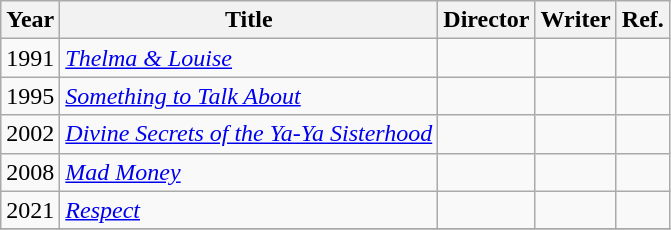<table class="wikitable">
<tr>
<th>Year</th>
<th>Title</th>
<th>Director</th>
<th>Writer</th>
<th>Ref.</th>
</tr>
<tr>
<td>1991</td>
<td><em><a href='#'>Thelma & Louise</a></em></td>
<td></td>
<td></td>
<td></td>
</tr>
<tr>
<td>1995</td>
<td><em><a href='#'>Something to Talk About</a></em></td>
<td></td>
<td></td>
<td></td>
</tr>
<tr>
<td>2002</td>
<td><em><a href='#'>Divine Secrets of the Ya-Ya Sisterhood</a></em></td>
<td></td>
<td></td>
<td></td>
</tr>
<tr>
<td>2008</td>
<td><em><a href='#'>Mad Money</a></em></td>
<td></td>
<td></td>
<td></td>
</tr>
<tr>
<td>2021</td>
<td><em><a href='#'>Respect</a></em></td>
<td></td>
<td></td>
<td></td>
</tr>
<tr>
</tr>
</table>
